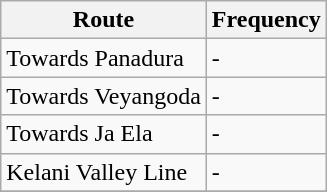<table class="wikitable">
<tr>
<th>Route</th>
<th>Frequency</th>
</tr>
<tr>
<td>Towards Panadura</td>
<td>-</td>
</tr>
<tr>
<td>Towards Veyangoda</td>
<td>-</td>
</tr>
<tr>
<td>Towards Ja Ela</td>
<td>-</td>
</tr>
<tr>
<td>Kelani Valley Line</td>
<td>-</td>
</tr>
<tr>
</tr>
</table>
